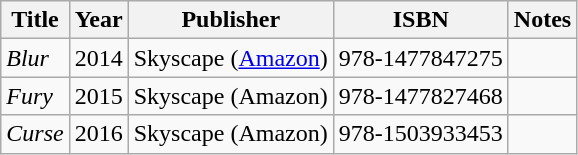<table class="wikitable sortable">
<tr>
<th>Title</th>
<th>Year</th>
<th>Publisher</th>
<th>ISBN</th>
<th>Notes</th>
</tr>
<tr>
<td><em>Blur</em></td>
<td>2014</td>
<td>Skyscape (<a href='#'>Amazon</a>)</td>
<td>978-1477847275</td>
<td></td>
</tr>
<tr>
<td><em>Fury</em></td>
<td>2015</td>
<td>Skyscape (Amazon)</td>
<td>978-1477827468</td>
<td></td>
</tr>
<tr>
<td><em>Curse</em></td>
<td>2016</td>
<td>Skyscape (Amazon)</td>
<td>978-1503933453</td>
<td></td>
</tr>
</table>
